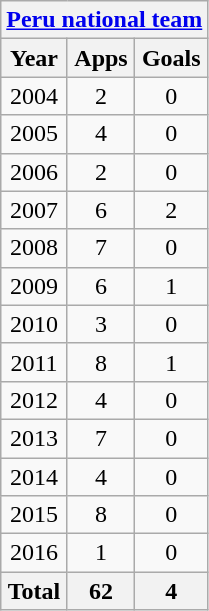<table class="wikitable" style="text-align:center">
<tr>
<th colspan="3"><a href='#'>Peru national team</a></th>
</tr>
<tr>
<th>Year</th>
<th>Apps</th>
<th>Goals</th>
</tr>
<tr>
<td>2004</td>
<td>2</td>
<td>0</td>
</tr>
<tr>
<td>2005</td>
<td>4</td>
<td>0</td>
</tr>
<tr>
<td>2006</td>
<td>2</td>
<td>0</td>
</tr>
<tr>
<td>2007</td>
<td>6</td>
<td>2</td>
</tr>
<tr>
<td>2008</td>
<td>7</td>
<td>0</td>
</tr>
<tr>
<td>2009</td>
<td>6</td>
<td>1</td>
</tr>
<tr>
<td>2010</td>
<td>3</td>
<td>0</td>
</tr>
<tr>
<td>2011</td>
<td>8</td>
<td>1</td>
</tr>
<tr>
<td>2012</td>
<td>4</td>
<td>0</td>
</tr>
<tr>
<td>2013</td>
<td>7</td>
<td>0</td>
</tr>
<tr>
<td>2014</td>
<td>4</td>
<td>0</td>
</tr>
<tr>
<td>2015</td>
<td>8</td>
<td>0</td>
</tr>
<tr>
<td>2016</td>
<td>1</td>
<td>0</td>
</tr>
<tr>
<th>Total</th>
<th>62</th>
<th>4</th>
</tr>
</table>
